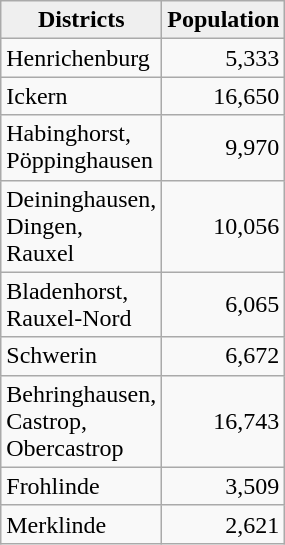<table class="wikitable sortable">
<tr class="hintergrundfarbe5">
<th style="background:#efefef;">Districts</th>
<th style="background:#efefef;">Population</th>
</tr>
<tr ---->
<td>Henrichenburg</td>
<td align="right">5,333</td>
</tr>
<tr ---->
<td>Ickern</td>
<td align="right">16,650</td>
</tr>
<tr ---->
<td>Habinghorst,<br>Pöppinghausen</td>
<td align="right">9,970</td>
</tr>
<tr ---->
<td>Deininghausen,<br>Dingen,<br>Rauxel</td>
<td align="right">10,056</td>
</tr>
<tr ---->
<td>Bladenhorst,<br>Rauxel-Nord</td>
<td align="right">6,065</td>
</tr>
<tr ---->
<td>Schwerin</td>
<td align="right">6,672</td>
</tr>
<tr ---->
<td>Behringhausen,<br>Castrop,<br>Obercastrop</td>
<td align="right">16,743</td>
</tr>
<tr ---->
<td>Frohlinde</td>
<td align="right">3,509</td>
</tr>
<tr ---->
<td>Merklinde</td>
<td align="right">2,621</td>
</tr>
</table>
